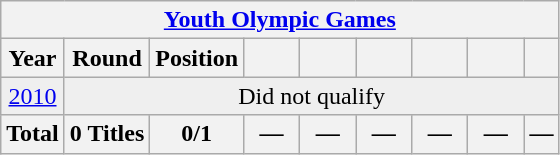<table class="wikitable" style="text-align: center;">
<tr>
<th colspan=9><strong><a href='#'>Youth Olympic Games</a></strong></th>
</tr>
<tr>
<th><strong>Year</strong></th>
<th><strong>Round</strong></th>
<th><strong>Position</strong></th>
<th width=30><strong></strong></th>
<th width=30><strong></strong></th>
<th width=30><strong></strong></th>
<th width=30><strong></strong></th>
<th width=30><strong></strong></th>
<th><strong></strong></th>
</tr>
<tr bgcolor="efefef">
<td> <a href='#'>2010</a></td>
<td colspan=9>Did not qualify</td>
</tr>
<tr>
<th><strong>Total</strong></th>
<th><strong>0 Titles</strong></th>
<th><strong>0/1</strong></th>
<th><strong>—</strong></th>
<th><strong>—</strong></th>
<th><strong>—</strong></th>
<th><strong>—</strong></th>
<th><strong>—</strong></th>
<th><strong>—</strong></th>
</tr>
</table>
